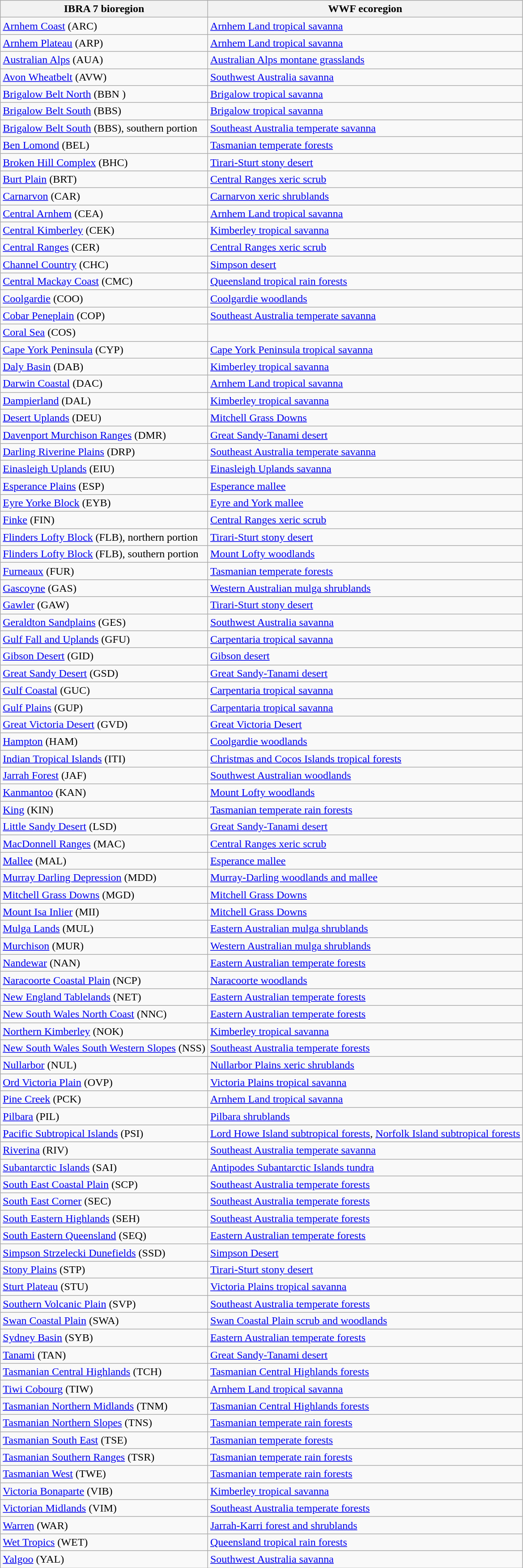<table class="wikitable sortable">
<tr>
<th>IBRA 7 bioregion</th>
<th>WWF ecoregion</th>
</tr>
<tr>
<td><a href='#'>Arnhem Coast</a> (ARC)</td>
<td><a href='#'>Arnhem Land tropical savanna</a></td>
</tr>
<tr>
<td><a href='#'>Arnhem Plateau</a> (ARP)</td>
<td><a href='#'>Arnhem Land tropical savanna</a></td>
</tr>
<tr>
<td><a href='#'>Australian Alps</a> (AUA)</td>
<td><a href='#'>Australian Alps montane grasslands</a></td>
</tr>
<tr>
<td><a href='#'>Avon Wheatbelt</a> (AVW)</td>
<td><a href='#'>Southwest Australia savanna</a></td>
</tr>
<tr>
<td><a href='#'>Brigalow Belt North</a> (BBN )</td>
<td><a href='#'>Brigalow tropical savanna</a></td>
</tr>
<tr>
<td><a href='#'>Brigalow Belt South</a> (BBS)</td>
<td><a href='#'>Brigalow tropical savanna</a></td>
</tr>
<tr>
<td><a href='#'>Brigalow Belt South</a> (BBS), southern portion</td>
<td><a href='#'>Southeast Australia temperate savanna</a></td>
</tr>
<tr>
<td><a href='#'>Ben Lomond</a> (BEL)</td>
<td><a href='#'>Tasmanian temperate forests</a></td>
</tr>
<tr>
<td><a href='#'>Broken Hill Complex</a> (BHC)</td>
<td><a href='#'>Tirari-Sturt stony desert</a></td>
</tr>
<tr>
<td><a href='#'>Burt Plain</a> (BRT)</td>
<td><a href='#'>Central Ranges xeric scrub</a></td>
</tr>
<tr>
<td><a href='#'>Carnarvon</a> (CAR)</td>
<td><a href='#'>Carnarvon xeric shrublands</a></td>
</tr>
<tr>
<td><a href='#'>Central Arnhem</a> (CEA)</td>
<td><a href='#'>Arnhem Land tropical savanna</a></td>
</tr>
<tr>
<td><a href='#'>Central Kimberley</a> (CEK)</td>
<td><a href='#'>Kimberley tropical savanna</a></td>
</tr>
<tr>
<td><a href='#'>Central Ranges</a> (CER)</td>
<td><a href='#'>Central Ranges xeric scrub</a></td>
</tr>
<tr>
<td><a href='#'>Channel Country</a> (CHC)</td>
<td><a href='#'>Simpson desert</a></td>
</tr>
<tr>
<td><a href='#'>Central Mackay Coast</a> (CMC)</td>
<td><a href='#'>Queensland tropical rain forests</a></td>
</tr>
<tr>
<td><a href='#'>Coolgardie</a> (COO)</td>
<td><a href='#'>Coolgardie woodlands</a></td>
</tr>
<tr>
<td><a href='#'>Cobar Peneplain</a> (COP)</td>
<td><a href='#'>Southeast Australia temperate savanna</a></td>
</tr>
<tr>
<td><a href='#'>Coral Sea</a> (COS)</td>
<td></td>
</tr>
<tr>
<td><a href='#'>Cape York Peninsula</a> (CYP)</td>
<td><a href='#'>Cape York Peninsula tropical savanna</a></td>
</tr>
<tr>
<td><a href='#'>Daly Basin</a> (DAB)</td>
<td><a href='#'>Kimberley tropical savanna</a></td>
</tr>
<tr>
<td><a href='#'>Darwin Coastal</a> (DAC)</td>
<td><a href='#'>Arnhem Land tropical savanna</a></td>
</tr>
<tr>
<td><a href='#'>Dampierland</a> (DAL)</td>
<td><a href='#'>Kimberley tropical savanna</a></td>
</tr>
<tr>
<td><a href='#'>Desert Uplands</a> (DEU)</td>
<td><a href='#'>Mitchell Grass Downs</a></td>
</tr>
<tr>
<td><a href='#'>Davenport Murchison Ranges</a> (DMR)</td>
<td><a href='#'>Great Sandy-Tanami desert</a></td>
</tr>
<tr>
<td><a href='#'>Darling Riverine Plains</a> (DRP)</td>
<td><a href='#'>Southeast Australia temperate savanna</a></td>
</tr>
<tr>
<td><a href='#'>Einasleigh Uplands</a> (EIU)</td>
<td><a href='#'>Einasleigh Uplands savanna</a></td>
</tr>
<tr>
<td><a href='#'>Esperance Plains</a> (ESP)</td>
<td><a href='#'>Esperance mallee</a></td>
</tr>
<tr>
<td><a href='#'>Eyre Yorke Block</a> (EYB)</td>
<td><a href='#'>Eyre and York mallee</a></td>
</tr>
<tr>
<td><a href='#'>Finke</a> (FIN)</td>
<td><a href='#'>Central Ranges xeric scrub</a></td>
</tr>
<tr>
<td><a href='#'>Flinders Lofty Block</a> (FLB), northern portion</td>
<td><a href='#'>Tirari-Sturt stony desert</a></td>
</tr>
<tr>
<td><a href='#'>Flinders Lofty Block</a> (FLB), southern portion</td>
<td><a href='#'>Mount Lofty woodlands</a></td>
</tr>
<tr>
<td><a href='#'>Furneaux</a> (FUR)</td>
<td><a href='#'>Tasmanian temperate forests</a></td>
</tr>
<tr>
<td><a href='#'>Gascoyne</a> (GAS)</td>
<td><a href='#'>Western Australian mulga shrublands</a></td>
</tr>
<tr>
<td><a href='#'>Gawler</a> (GAW)</td>
<td><a href='#'>Tirari-Sturt stony desert</a></td>
</tr>
<tr>
<td><a href='#'>Geraldton Sandplains</a> (GES)</td>
<td><a href='#'>Southwest Australia savanna</a></td>
</tr>
<tr>
<td><a href='#'>Gulf Fall and Uplands</a> (GFU)</td>
<td><a href='#'>Carpentaria tropical savanna</a></td>
</tr>
<tr>
<td><a href='#'>Gibson Desert</a> (GID)</td>
<td><a href='#'>Gibson desert</a></td>
</tr>
<tr>
<td><a href='#'>Great Sandy Desert</a> (GSD)</td>
<td><a href='#'>Great Sandy-Tanami desert</a></td>
</tr>
<tr>
<td><a href='#'>Gulf Coastal</a> (GUC)</td>
<td><a href='#'>Carpentaria tropical savanna</a></td>
</tr>
<tr>
<td><a href='#'>Gulf Plains</a> (GUP)</td>
<td><a href='#'>Carpentaria tropical savanna</a></td>
</tr>
<tr>
<td><a href='#'>Great Victoria Desert</a> (GVD)</td>
<td><a href='#'>Great Victoria Desert</a></td>
</tr>
<tr>
<td><a href='#'>Hampton</a> (HAM)</td>
<td><a href='#'>Coolgardie woodlands</a></td>
</tr>
<tr>
<td><a href='#'>Indian Tropical Islands</a> (ITI)</td>
<td><a href='#'>Christmas and Cocos Islands tropical forests</a></td>
</tr>
<tr>
<td><a href='#'>Jarrah Forest</a> (JAF)</td>
<td><a href='#'>Southwest Australian woodlands</a></td>
</tr>
<tr>
<td><a href='#'>Kanmantoo</a> (KAN)</td>
<td><a href='#'>Mount Lofty woodlands</a></td>
</tr>
<tr>
<td><a href='#'>King</a> (KIN)</td>
<td><a href='#'>Tasmanian temperate rain forests</a></td>
</tr>
<tr>
<td><a href='#'>Little Sandy Desert</a> (LSD)</td>
<td><a href='#'>Great Sandy-Tanami desert</a></td>
</tr>
<tr>
<td><a href='#'>MacDonnell Ranges</a> (MAC)</td>
<td><a href='#'>Central Ranges xeric scrub</a></td>
</tr>
<tr>
<td><a href='#'>Mallee</a> (MAL)</td>
<td><a href='#'>Esperance mallee</a></td>
</tr>
<tr>
<td><a href='#'>Murray Darling Depression</a> (MDD)</td>
<td><a href='#'>Murray-Darling woodlands and mallee</a></td>
</tr>
<tr>
<td><a href='#'>Mitchell Grass Downs</a> (MGD)</td>
<td><a href='#'>Mitchell Grass Downs</a></td>
</tr>
<tr>
<td><a href='#'>Mount Isa Inlier</a> (MII)</td>
<td><a href='#'>Mitchell Grass Downs</a></td>
</tr>
<tr>
<td><a href='#'>Mulga Lands</a> (MUL)</td>
<td><a href='#'>Eastern Australian mulga shrublands</a></td>
</tr>
<tr>
<td><a href='#'>Murchison</a> (MUR)</td>
<td><a href='#'>Western Australian mulga shrublands</a></td>
</tr>
<tr>
<td><a href='#'>Nandewar</a> (NAN)</td>
<td><a href='#'>Eastern Australian temperate forests</a></td>
</tr>
<tr>
<td><a href='#'>Naracoorte Coastal Plain</a> (NCP)</td>
<td><a href='#'>Naracoorte woodlands</a></td>
</tr>
<tr>
<td><a href='#'>New England Tablelands</a> (NET)</td>
<td><a href='#'>Eastern Australian temperate forests</a></td>
</tr>
<tr>
<td><a href='#'>New South Wales North Coast</a> (NNC)</td>
<td><a href='#'>Eastern Australian temperate forests</a></td>
</tr>
<tr>
<td><a href='#'>Northern Kimberley</a> (NOK)</td>
<td><a href='#'>Kimberley tropical savanna</a></td>
</tr>
<tr>
<td><a href='#'>New South Wales South Western Slopes</a> (NSS)</td>
<td><a href='#'>Southeast Australia temperate forests</a></td>
</tr>
<tr>
<td><a href='#'>Nullarbor</a> (NUL)</td>
<td><a href='#'>Nullarbor Plains xeric shrublands</a></td>
</tr>
<tr>
<td><a href='#'>Ord Victoria Plain</a> (OVP)</td>
<td><a href='#'>Victoria Plains tropical savanna</a></td>
</tr>
<tr>
<td><a href='#'>Pine Creek</a> (PCK)</td>
<td><a href='#'>Arnhem Land tropical savanna</a></td>
</tr>
<tr>
<td><a href='#'>Pilbara</a> (PIL)</td>
<td><a href='#'>Pilbara shrublands</a></td>
</tr>
<tr>
<td><a href='#'>Pacific Subtropical Islands</a> (PSI)</td>
<td><a href='#'>Lord Howe Island subtropical forests</a>, <a href='#'>Norfolk Island subtropical forests</a></td>
</tr>
<tr>
<td><a href='#'>Riverina</a> (RIV)</td>
<td><a href='#'>Southeast Australia temperate savanna</a></td>
</tr>
<tr>
<td><a href='#'>Subantarctic Islands</a> (SAI)</td>
<td><a href='#'>Antipodes Subantarctic Islands tundra</a></td>
</tr>
<tr>
<td><a href='#'>South East Coastal Plain</a> (SCP)</td>
<td><a href='#'>Southeast Australia temperate forests</a></td>
</tr>
<tr>
<td><a href='#'>South East Corner</a> (SEC)</td>
<td><a href='#'>Southeast Australia temperate forests</a></td>
</tr>
<tr>
<td><a href='#'>South Eastern Highlands</a> (SEH)</td>
<td><a href='#'>Southeast Australia temperate forests</a></td>
</tr>
<tr>
<td><a href='#'>South Eastern Queensland</a> (SEQ)</td>
<td><a href='#'>Eastern Australian temperate forests</a></td>
</tr>
<tr>
<td><a href='#'>Simpson Strzelecki Dunefields</a> (SSD)</td>
<td><a href='#'>Simpson Desert</a></td>
</tr>
<tr>
<td><a href='#'>Stony Plains</a> (STP)</td>
<td><a href='#'>Tirari-Sturt stony desert</a></td>
</tr>
<tr>
<td><a href='#'>Sturt Plateau</a> (STU)</td>
<td><a href='#'>Victoria Plains tropical savanna</a></td>
</tr>
<tr>
<td><a href='#'>Southern Volcanic Plain</a> (SVP)</td>
<td><a href='#'>Southeast Australia temperate forests</a></td>
</tr>
<tr>
<td><a href='#'>Swan Coastal Plain</a> (SWA)</td>
<td><a href='#'>Swan Coastal Plain scrub and woodlands</a></td>
</tr>
<tr>
<td><a href='#'>Sydney Basin</a> (SYB)</td>
<td><a href='#'>Eastern Australian temperate forests</a></td>
</tr>
<tr>
<td><a href='#'>Tanami</a> (TAN)</td>
<td><a href='#'>Great Sandy-Tanami desert</a></td>
</tr>
<tr>
<td><a href='#'>Tasmanian Central Highlands</a> (TCH)</td>
<td><a href='#'>Tasmanian Central Highlands forests</a></td>
</tr>
<tr>
<td><a href='#'>Tiwi Cobourg</a> (TIW)</td>
<td><a href='#'>Arnhem Land tropical savanna</a></td>
</tr>
<tr>
<td><a href='#'>Tasmanian Northern Midlands</a> (TNM)</td>
<td><a href='#'>Tasmanian Central Highlands forests</a></td>
</tr>
<tr>
<td><a href='#'>Tasmanian Northern Slopes</a> (TNS)</td>
<td><a href='#'>Tasmanian temperate rain forests</a></td>
</tr>
<tr>
<td><a href='#'>Tasmanian South East</a> (TSE)</td>
<td><a href='#'>Tasmanian temperate forests</a></td>
</tr>
<tr>
<td><a href='#'>Tasmanian Southern Ranges</a> (TSR)</td>
<td><a href='#'>Tasmanian temperate rain forests</a></td>
</tr>
<tr>
<td><a href='#'>Tasmanian West</a> (TWE)</td>
<td><a href='#'>Tasmanian temperate rain forests</a></td>
</tr>
<tr>
<td><a href='#'>Victoria Bonaparte</a> (VIB)</td>
<td><a href='#'>Kimberley tropical savanna</a></td>
</tr>
<tr>
<td><a href='#'>Victorian Midlands</a> (VIM)</td>
<td><a href='#'>Southeast Australia temperate forests</a></td>
</tr>
<tr>
<td><a href='#'>Warren</a> (WAR)</td>
<td><a href='#'>Jarrah-Karri forest and shrublands</a></td>
</tr>
<tr>
<td><a href='#'>Wet Tropics</a> (WET)</td>
<td><a href='#'>Queensland tropical rain forests</a></td>
</tr>
<tr>
<td><a href='#'>Yalgoo</a> (YAL)</td>
<td><a href='#'>Southwest Australia savanna</a></td>
</tr>
</table>
